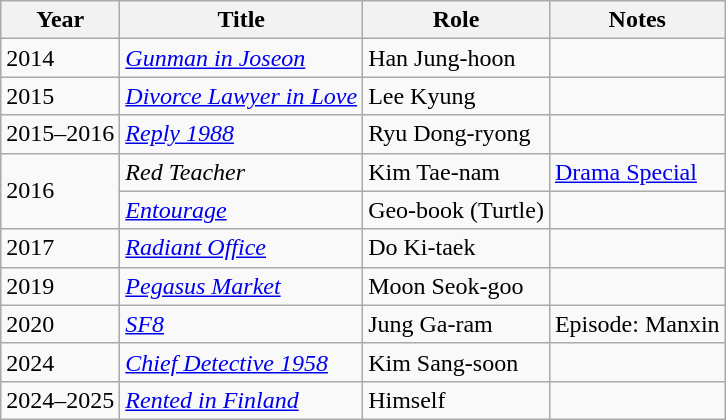<table class="wikitable">
<tr>
<th>Year</th>
<th>Title</th>
<th>Role</th>
<th>Notes</th>
</tr>
<tr>
<td>2014</td>
<td><em><a href='#'>Gunman in Joseon</a></em></td>
<td>Han Jung-hoon</td>
<td></td>
</tr>
<tr>
<td>2015</td>
<td><em><a href='#'>Divorce Lawyer in Love</a></em></td>
<td>Lee Kyung</td>
<td></td>
</tr>
<tr>
<td>2015–2016</td>
<td><em><a href='#'>Reply 1988</a></em></td>
<td>Ryu Dong-ryong</td>
<td></td>
</tr>
<tr>
<td rowspan="2">2016</td>
<td><em>Red Teacher</em></td>
<td>Kim Tae-nam</td>
<td><a href='#'>Drama Special</a></td>
</tr>
<tr>
<td><em><a href='#'>Entourage</a></em></td>
<td>Geo-book (Turtle)</td>
<td></td>
</tr>
<tr>
<td>2017</td>
<td><em><a href='#'>Radiant Office</a></em></td>
<td>Do Ki-taek</td>
<td></td>
</tr>
<tr>
<td>2019</td>
<td><em><a href='#'>Pegasus Market</a></em></td>
<td>Moon Seok-goo</td>
<td></td>
</tr>
<tr>
<td>2020</td>
<td><em><a href='#'>SF8</a></em></td>
<td>Jung Ga-ram</td>
<td>Episode: Manxin</td>
</tr>
<tr>
<td>2024</td>
<td><em><a href='#'>Chief Detective 1958</a></em></td>
<td>Kim Sang-soon</td>
<td></td>
</tr>
<tr>
<td>2024–2025</td>
<td><em><a href='#'>Rented in Finland</a></em></td>
<td>Himself</td>
<td></td>
</tr>
</table>
